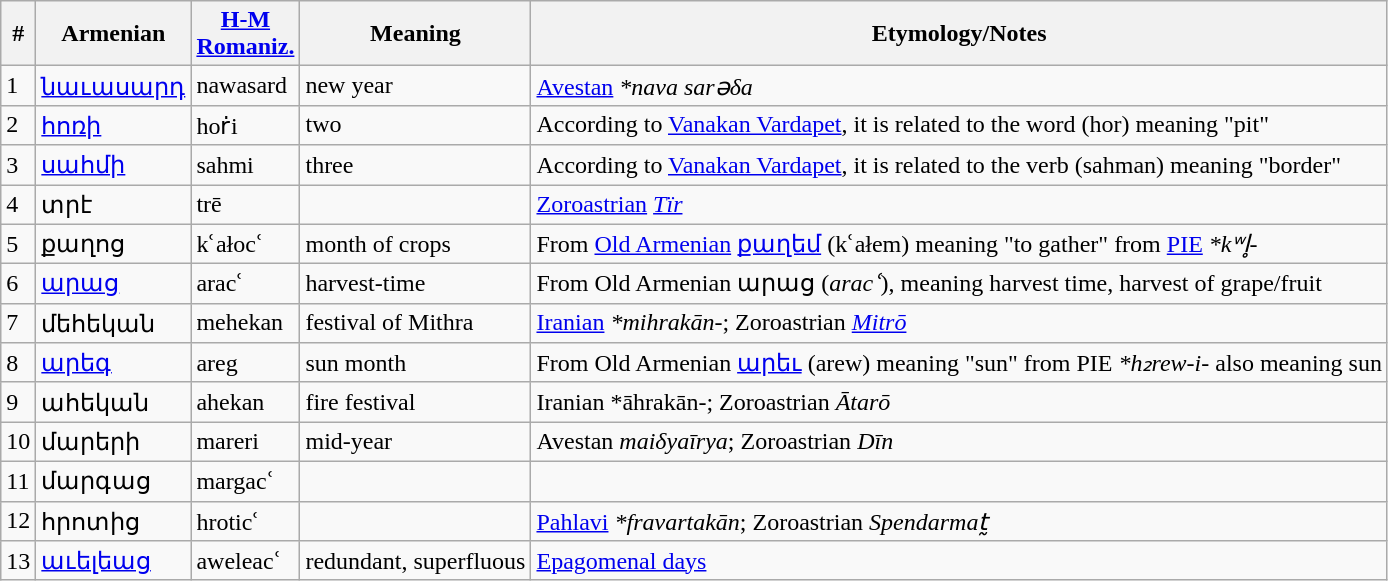<table class="wikitable">
<tr>
<th>#</th>
<th>Armenian</th>
<th><a href='#'>H-M<br>Romaniz.</a></th>
<th>Meaning</th>
<th>Etymology/Notes</th>
</tr>
<tr>
<td>1</td>
<td><a href='#'>նաւասարդ</a></td>
<td>nawasard</td>
<td>new year</td>
<td><a href='#'>Avestan</a> <em>*nava sarəδa</em></td>
</tr>
<tr>
<td>2</td>
<td><a href='#'>հոռի</a></td>
<td>hoṙi</td>
<td>two</td>
<td>According to <a href='#'>Vanakan Vardapet</a>, it is related to the word      (hor) meaning "pit"</td>
</tr>
<tr>
<td>3</td>
<td><a href='#'>սահմի</a></td>
<td>sahmi</td>
<td>three</td>
<td>According to <a href='#'>Vanakan Vardapet</a>, it is related to the verb  (sahman) meaning "border"</td>
</tr>
<tr>
<td>4</td>
<td>տրէ</td>
<td>trē</td>
<td></td>
<td><a href='#'>Zoroastrian</a> <em><a href='#'>Tïr</a></em></td>
</tr>
<tr>
<td>5</td>
<td>քաղոց</td>
<td>kʿałocʿ</td>
<td>month of crops</td>
<td>From <a href='#'>Old Armenian</a> <a href='#'>քաղեմ</a> (kʿałem) meaning "to gather" from <a href='#'>PIE</a> <em>*kʷl̥-</em></td>
</tr>
<tr>
<td>6</td>
<td><a href='#'>արաց</a></td>
<td>aracʿ</td>
<td>harvest-time</td>
<td>From Old Armenian արաց (<em>aracʿ</em>), meaning harvest time, harvest of grape/fruit</td>
</tr>
<tr>
<td>7</td>
<td>մեհեկան</td>
<td>mehekan</td>
<td>festival of Mithra</td>
<td><a href='#'>Iranian</a> <em>*mihrakān-</em>; Zoroastrian <em><a href='#'>Mitrō</a></em></td>
</tr>
<tr>
<td>8</td>
<td><a href='#'>արեգ</a></td>
<td>areg</td>
<td>sun month</td>
<td>From Old Armenian <a href='#'>արեւ</a> (arew) meaning "sun" from PIE <em>*h₂rew-i-</em> also meaning sun</td>
</tr>
<tr>
<td>9</td>
<td>ահեկան</td>
<td>ahekan</td>
<td>fire festival</td>
<td>Iranian *āhrakān-; Zoroastrian <em>Ātarō</em></td>
</tr>
<tr>
<td>10</td>
<td>մարերի</td>
<td>mareri</td>
<td>mid-year</td>
<td>Avestan <em>maiδyaīrya</em>; Zoroastrian <em>Dīn</em></td>
</tr>
<tr>
<td>11</td>
<td>մարգաց</td>
<td>margacʿ</td>
<td></td>
<td></td>
</tr>
<tr>
<td>12</td>
<td>հրոտից</td>
<td>hroticʿ</td>
<td></td>
<td><a href='#'>Pahlavi</a> <em>*fravartakān</em>; Zoroastrian <em>Spendarmat̰</em></td>
</tr>
<tr>
<td>13</td>
<td><a href='#'>աւելեաց</a></td>
<td>aweleacʿ</td>
<td>redundant, superfluous</td>
<td><a href='#'>Epagomenal days</a></td>
</tr>
</table>
